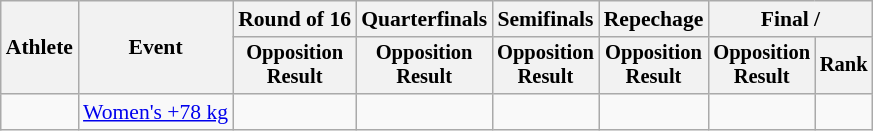<table class="wikitable" style="font-size:90%">
<tr>
<th rowspan=2>Athlete</th>
<th rowspan=2>Event</th>
<th>Round of 16</th>
<th>Quarterfinals</th>
<th>Semifinals</th>
<th>Repechage</th>
<th colspan=2>Final / </th>
</tr>
<tr style="font-size:95%">
<th>Opposition<br>Result</th>
<th>Opposition<br>Result</th>
<th>Opposition<br>Result</th>
<th>Opposition<br>Result</th>
<th>Opposition<br>Result</th>
<th>Rank</th>
</tr>
<tr align=center>
<td align=left></td>
<td align=left><a href='#'>Women's +78 kg</a></td>
<td></td>
<td></td>
<td></td>
<td></td>
<td></td>
<td></td>
</tr>
</table>
